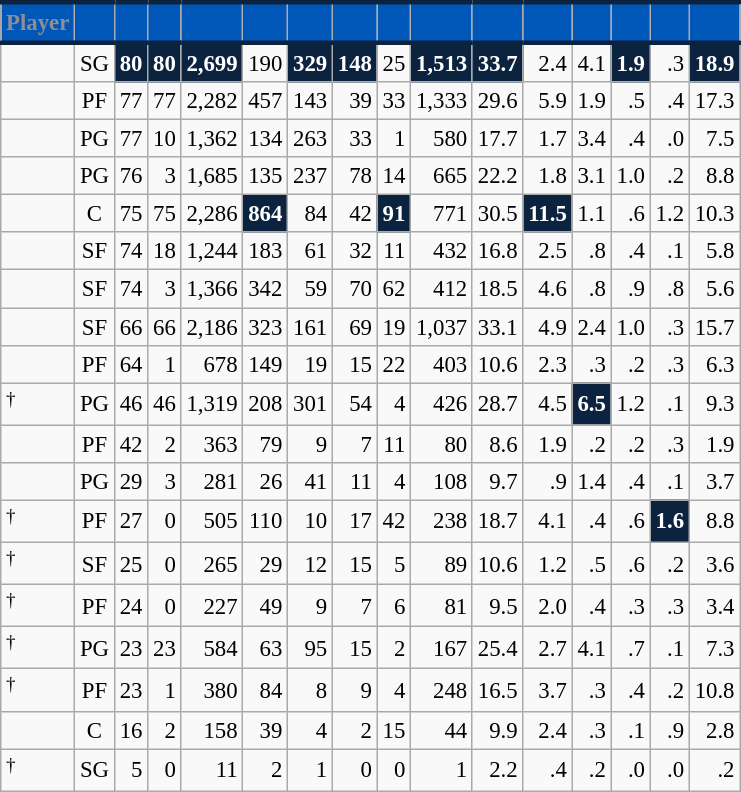<table class="wikitable sortable" style="font-size: 95%; text-align:right;">
<tr>
<th style="background:#0057B7; color:#8D9093; border-top:#0C2340 3px solid; border-bottom:#0C2340 3px solid;">Player</th>
<th style="background:#0057B7; color:#8D9093; border-top:#0C2340 3px solid; border-bottom:#0C2340 3px solid;"></th>
<th style="background:#0057B7; color:#8D9093; border-top:#0C2340 3px solid; border-bottom:#0C2340 3px solid;"></th>
<th style="background:#0057B7; color:#8D9093; border-top:#0C2340 3px solid; border-bottom:#0C2340 3px solid;"></th>
<th style="background:#0057B7; color:#8D9093; border-top:#0C2340 3px solid; border-bottom:#0C2340 3px solid;"></th>
<th style="background:#0057B7; color:#8D9093; border-top:#0C2340 3px solid; border-bottom:#0C2340 3px solid;"></th>
<th style="background:#0057B7; color:#8D9093; border-top:#0C2340 3px solid; border-bottom:#0C2340 3px solid;"></th>
<th style="background:#0057B7; color:#8D9093; border-top:#0C2340 3px solid; border-bottom:#0C2340 3px solid;"></th>
<th style="background:#0057B7; color:#8D9093; border-top:#0C2340 3px solid; border-bottom:#0C2340 3px solid;"></th>
<th style="background:#0057B7; color:#8D9093; border-top:#0C2340 3px solid; border-bottom:#0C2340 3px solid;"></th>
<th style="background:#0057B7; color:#8D9093; border-top:#0C2340 3px solid; border-bottom:#0C2340 3px solid;"></th>
<th style="background:#0057B7; color:#8D9093; border-top:#0C2340 3px solid; border-bottom:#0C2340 3px solid;"></th>
<th style="background:#0057B7; color:#8D9093; border-top:#0C2340 3px solid; border-bottom:#0C2340 3px solid;"></th>
<th style="background:#0057B7; color:#8D9093; border-top:#0C2340 3px solid; border-bottom:#0C2340 3px solid;"></th>
<th style="background:#0057B7; color:#8D9093; border-top:#0C2340 3px solid; border-bottom:#0C2340 3px solid;"></th>
<th style="background:#0057B7; color:#8D9093; border-top:#0C2340 3px solid; border-bottom:#0C2340 3px solid;"></th>
</tr>
<tr>
<td style="text-align:left;"></td>
<td style="text-align:center;">SG</td>
<td style="background:#0C2340; color:#FFFFFF;"><strong>80</strong></td>
<td style="background:#0C2340; color:#FFFFFF;"><strong>80</strong></td>
<td style="background:#0C2340; color:#FFFFFF;"><strong>2,699</strong></td>
<td>190</td>
<td style="background:#0C2340; color:#FFFFFF;"><strong>329</strong></td>
<td style="background:#0C2340; color:#FFFFFF;"><strong>148</strong></td>
<td>25</td>
<td style="background:#0C2340; color:#FFFFFF;"><strong>1,513</strong></td>
<td style="background:#0C2340; color:#FFFFFF;"><strong>33.7</strong></td>
<td>2.4</td>
<td>4.1</td>
<td style="background:#0C2340; color:#FFFFFF;"><strong>1.9</strong></td>
<td>.3</td>
<td style="background:#0C2340; color:#FFFFFF;"><strong>18.9</strong></td>
</tr>
<tr>
<td style="text-align:left;"></td>
<td style="text-align:center;">PF</td>
<td>77</td>
<td>77</td>
<td>2,282</td>
<td>457</td>
<td>143</td>
<td>39</td>
<td>33</td>
<td>1,333</td>
<td>29.6</td>
<td>5.9</td>
<td>1.9</td>
<td>.5</td>
<td>.4</td>
<td>17.3</td>
</tr>
<tr>
<td style="text-align:left;"></td>
<td style="text-align:center;">PG</td>
<td>77</td>
<td>10</td>
<td>1,362</td>
<td>134</td>
<td>263</td>
<td>33</td>
<td>1</td>
<td>580</td>
<td>17.7</td>
<td>1.7</td>
<td>3.4</td>
<td>.4</td>
<td>.0</td>
<td>7.5</td>
</tr>
<tr>
<td style="text-align:left;"></td>
<td style="text-align:center;">PG</td>
<td>76</td>
<td>3</td>
<td>1,685</td>
<td>135</td>
<td>237</td>
<td>78</td>
<td>14</td>
<td>665</td>
<td>22.2</td>
<td>1.8</td>
<td>3.1</td>
<td>1.0</td>
<td>.2</td>
<td>8.8</td>
</tr>
<tr>
<td style="text-align:left;"></td>
<td style="text-align:center;">C</td>
<td>75</td>
<td>75</td>
<td>2,286</td>
<td style="background:#0C2340; color:#FFFFFF;"><strong>864</strong></td>
<td>84</td>
<td>42</td>
<td style="background:#0C2340; color:#FFFFFF;"><strong>91</strong></td>
<td>771</td>
<td>30.5</td>
<td style="background:#0C2340; color:#FFFFFF;"><strong>11.5</strong></td>
<td>1.1</td>
<td>.6</td>
<td>1.2</td>
<td>10.3</td>
</tr>
<tr>
<td style="text-align:left;"></td>
<td style="text-align:center;">SF</td>
<td>74</td>
<td>18</td>
<td>1,244</td>
<td>183</td>
<td>61</td>
<td>32</td>
<td>11</td>
<td>432</td>
<td>16.8</td>
<td>2.5</td>
<td>.8</td>
<td>.4</td>
<td>.1</td>
<td>5.8</td>
</tr>
<tr>
<td style="text-align:left;"></td>
<td style="text-align:center;">SF</td>
<td>74</td>
<td>3</td>
<td>1,366</td>
<td>342</td>
<td>59</td>
<td>70</td>
<td>62</td>
<td>412</td>
<td>18.5</td>
<td>4.6</td>
<td>.8</td>
<td>.9</td>
<td>.8</td>
<td>5.6</td>
</tr>
<tr>
<td style="text-align:left;"></td>
<td style="text-align:center;">SF</td>
<td>66</td>
<td>66</td>
<td>2,186</td>
<td>323</td>
<td>161</td>
<td>69</td>
<td>19</td>
<td>1,037</td>
<td>33.1</td>
<td>4.9</td>
<td>2.4</td>
<td>1.0</td>
<td>.3</td>
<td>15.7</td>
</tr>
<tr>
<td style="text-align:left;"></td>
<td style="text-align:center;">PF</td>
<td>64</td>
<td>1</td>
<td>678</td>
<td>149</td>
<td>19</td>
<td>15</td>
<td>22</td>
<td>403</td>
<td>10.6</td>
<td>2.3</td>
<td>.3</td>
<td>.2</td>
<td>.3</td>
<td>6.3</td>
</tr>
<tr>
<td style="text-align:left;"><sup>†</sup></td>
<td style="text-align:center;">PG</td>
<td>46</td>
<td>46</td>
<td>1,319</td>
<td>208</td>
<td>301</td>
<td>54</td>
<td>4</td>
<td>426</td>
<td>28.7</td>
<td>4.5</td>
<td style="background:#0C2340; color:#FFFFFF;"><strong>6.5</strong></td>
<td>1.2</td>
<td>.1</td>
<td>9.3</td>
</tr>
<tr>
<td style="text-align:left;"></td>
<td style="text-align:center;">PF</td>
<td>42</td>
<td>2</td>
<td>363</td>
<td>79</td>
<td>9</td>
<td>7</td>
<td>11</td>
<td>80</td>
<td>8.6</td>
<td>1.9</td>
<td>.2</td>
<td>.2</td>
<td>.3</td>
<td>1.9</td>
</tr>
<tr>
<td style="text-align:left;"></td>
<td style="text-align:center;">PG</td>
<td>29</td>
<td>3</td>
<td>281</td>
<td>26</td>
<td>41</td>
<td>11</td>
<td>4</td>
<td>108</td>
<td>9.7</td>
<td>.9</td>
<td>1.4</td>
<td>.4</td>
<td>.1</td>
<td>3.7</td>
</tr>
<tr>
<td style="text-align:left;"><sup>†</sup></td>
<td style="text-align:center;">PF</td>
<td>27</td>
<td>0</td>
<td>505</td>
<td>110</td>
<td>10</td>
<td>17</td>
<td>42</td>
<td>238</td>
<td>18.7</td>
<td>4.1</td>
<td>.4</td>
<td>.6</td>
<td style="background:#0C2340; color:#FFFFFF;"><strong>1.6</strong></td>
<td>8.8</td>
</tr>
<tr>
<td style="text-align:left;"><sup>†</sup></td>
<td style="text-align:center;">SF</td>
<td>25</td>
<td>0</td>
<td>265</td>
<td>29</td>
<td>12</td>
<td>15</td>
<td>5</td>
<td>89</td>
<td>10.6</td>
<td>1.2</td>
<td>.5</td>
<td>.6</td>
<td>.2</td>
<td>3.6</td>
</tr>
<tr>
<td style="text-align:left;"><sup>†</sup></td>
<td style="text-align:center;">PF</td>
<td>24</td>
<td>0</td>
<td>227</td>
<td>49</td>
<td>9</td>
<td>7</td>
<td>6</td>
<td>81</td>
<td>9.5</td>
<td>2.0</td>
<td>.4</td>
<td>.3</td>
<td>.3</td>
<td>3.4</td>
</tr>
<tr>
<td style="text-align:left;"><sup>†</sup></td>
<td style="text-align:center;">PG</td>
<td>23</td>
<td>23</td>
<td>584</td>
<td>63</td>
<td>95</td>
<td>15</td>
<td>2</td>
<td>167</td>
<td>25.4</td>
<td>2.7</td>
<td>4.1</td>
<td>.7</td>
<td>.1</td>
<td>7.3</td>
</tr>
<tr>
<td style="text-align:left;"><sup>†</sup></td>
<td style="text-align:center;">PF</td>
<td>23</td>
<td>1</td>
<td>380</td>
<td>84</td>
<td>8</td>
<td>9</td>
<td>4</td>
<td>248</td>
<td>16.5</td>
<td>3.7</td>
<td>.3</td>
<td>.4</td>
<td>.2</td>
<td>10.8</td>
</tr>
<tr>
<td style="text-align:left;"></td>
<td style="text-align:center;">C</td>
<td>16</td>
<td>2</td>
<td>158</td>
<td>39</td>
<td>4</td>
<td>2</td>
<td>15</td>
<td>44</td>
<td>9.9</td>
<td>2.4</td>
<td>.3</td>
<td>.1</td>
<td>.9</td>
<td>2.8</td>
</tr>
<tr>
<td style="text-align:left;"><sup>†</sup></td>
<td style="text-align:center;">SG</td>
<td>5</td>
<td>0</td>
<td>11</td>
<td>2</td>
<td>1</td>
<td>0</td>
<td>0</td>
<td>1</td>
<td>2.2</td>
<td>.4</td>
<td>.2</td>
<td>.0</td>
<td>.0</td>
<td>.2</td>
</tr>
</table>
